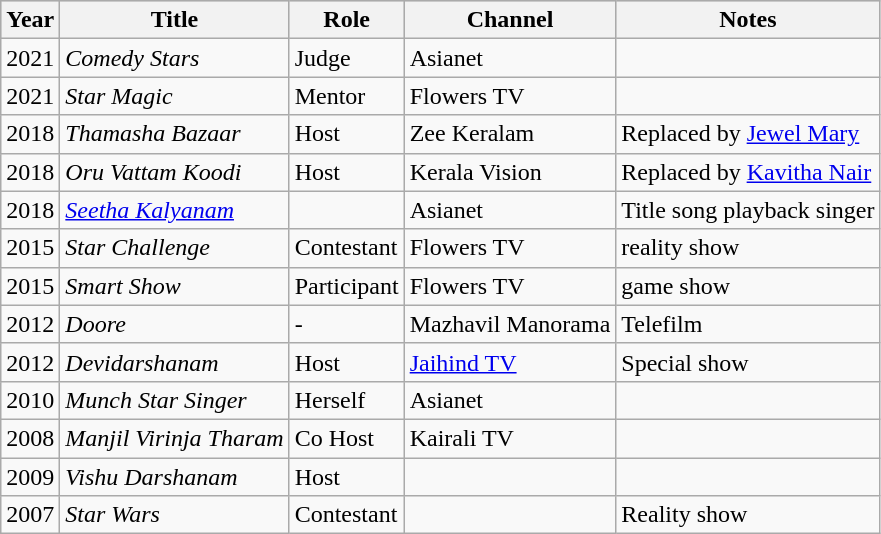<table class="wikitable sortable">
<tr style="background:#ccc; text-align:center;">
<th>Year</th>
<th>Title</th>
<th>Role</th>
<th>Channel</th>
<th>Notes</th>
</tr>
<tr>
<td>2021</td>
<td><em>Comedy Stars</em></td>
<td>Judge</td>
<td>Asianet</td>
<td></td>
</tr>
<tr>
<td>2021</td>
<td><em>Star Magic</em></td>
<td>Mentor</td>
<td>Flowers TV</td>
<td></td>
</tr>
<tr>
<td>2018</td>
<td><em>Thamasha Bazaar</em></td>
<td>Host</td>
<td>Zee Keralam</td>
<td>Replaced by <a href='#'>Jewel Mary</a></td>
</tr>
<tr>
<td>2018</td>
<td><em>Oru Vattam Koodi</em></td>
<td>Host</td>
<td>Kerala Vision</td>
<td>Replaced by <a href='#'>Kavitha Nair</a></td>
</tr>
<tr>
<td>2018</td>
<td><em><a href='#'>Seetha Kalyanam</a></em></td>
<td></td>
<td>Asianet</td>
<td>Title song playback singer</td>
</tr>
<tr>
<td>2015</td>
<td><em>Star Challenge</em></td>
<td>Contestant</td>
<td>Flowers TV</td>
<td>reality show</td>
</tr>
<tr>
<td>2015</td>
<td><em>Smart Show</em></td>
<td>Participant</td>
<td>Flowers TV</td>
<td>game show</td>
</tr>
<tr>
<td>2012</td>
<td><em>Doore</em></td>
<td>-</td>
<td>Mazhavil Manorama</td>
<td>Telefilm</td>
</tr>
<tr>
<td>2012</td>
<td><em>Devidarshanam</em></td>
<td>Host</td>
<td><a href='#'>Jaihind TV</a></td>
<td>Special show</td>
</tr>
<tr>
<td>2010</td>
<td><em>Munch Star Singer</em></td>
<td>Herself</td>
<td>Asianet</td>
<td></td>
</tr>
<tr>
<td>2008</td>
<td><em>Manjil Virinja Tharam</em></td>
<td>Co Host</td>
<td>Kairali TV</td>
<td></td>
</tr>
<tr>
<td>2009</td>
<td><em>Vishu Darshanam</em></td>
<td>Host</td>
<td></td>
<td></td>
</tr>
<tr>
<td>2007</td>
<td><em>Star Wars</em></td>
<td>Contestant</td>
<td></td>
<td>Reality show</td>
</tr>
</table>
